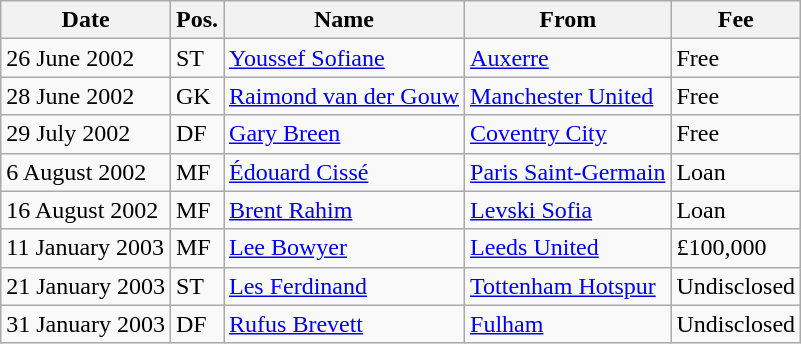<table class="wikitable">
<tr>
<th>Date</th>
<th>Pos.</th>
<th>Name</th>
<th>From</th>
<th>Fee</th>
</tr>
<tr>
<td>26 June 2002</td>
<td>ST</td>
<td> <a href='#'>Youssef Sofiane</a></td>
<td> <a href='#'>Auxerre</a></td>
<td>Free</td>
</tr>
<tr>
<td>28 June 2002</td>
<td>GK</td>
<td> <a href='#'>Raimond van der Gouw</a></td>
<td> <a href='#'>Manchester United</a></td>
<td>Free</td>
</tr>
<tr>
<td>29 July 2002</td>
<td>DF</td>
<td> <a href='#'>Gary Breen</a></td>
<td> <a href='#'>Coventry City</a></td>
<td>Free</td>
</tr>
<tr>
<td>6 August 2002</td>
<td>MF</td>
<td> <a href='#'>Édouard Cissé</a></td>
<td> <a href='#'>Paris Saint-Germain</a></td>
<td>Loan</td>
</tr>
<tr>
<td>16 August 2002</td>
<td>MF</td>
<td> <a href='#'>Brent Rahim</a></td>
<td> <a href='#'>Levski Sofia</a></td>
<td>Loan</td>
</tr>
<tr>
<td>11 January 2003</td>
<td>MF</td>
<td> <a href='#'>Lee Bowyer</a></td>
<td> <a href='#'>Leeds United</a></td>
<td>£100,000</td>
</tr>
<tr>
<td>21 January 2003</td>
<td>ST</td>
<td> <a href='#'>Les Ferdinand</a></td>
<td> <a href='#'>Tottenham Hotspur</a></td>
<td>Undisclosed</td>
</tr>
<tr>
<td>31 January 2003</td>
<td>DF</td>
<td> <a href='#'>Rufus Brevett</a></td>
<td> <a href='#'>Fulham</a></td>
<td>Undisclosed</td>
</tr>
</table>
